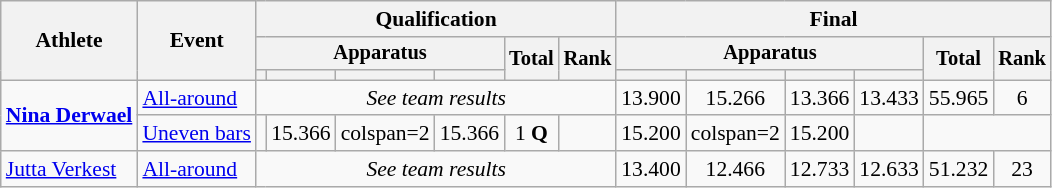<table class="wikitable" style="font-size:90%">
<tr>
<th rowspan=3>Athlete</th>
<th rowspan=3>Event</th>
<th colspan=6>Qualification</th>
<th colspan=6>Final</th>
</tr>
<tr style="font-size:95%">
<th colspan=4>Apparatus</th>
<th rowspan=2>Total</th>
<th rowspan=2>Rank</th>
<th colspan=4>Apparatus</th>
<th rowspan=2>Total</th>
<th rowspan=2>Rank</th>
</tr>
<tr style="font-size:95%">
<th></th>
<th></th>
<th></th>
<th></th>
<th></th>
<th></th>
<th></th>
<th></th>
</tr>
<tr align=center>
<td align=left rowspan=2><strong><a href='#'>Nina Derwael</a></strong></td>
<td align=left><a href='#'>All-around</a></td>
<td colspan=6><em>See team results</em></td>
<td>13.900</td>
<td>15.266</td>
<td>13.366</td>
<td>13.433</td>
<td>55.965</td>
<td>6</td>
</tr>
<tr align=center>
<td align=left><a href='#'>Uneven bars</a></td>
<td></td>
<td>15.366</td>
<td>colspan=2</td>
<td>15.366</td>
<td>1 <strong>Q</strong></td>
<td></td>
<td>15.200</td>
<td>colspan=2</td>
<td>15.200</td>
<td></td>
</tr>
<tr align=center>
<td align=left><a href='#'>Jutta Verkest</a></td>
<td align=left><a href='#'>All-around</a></td>
<td colspan=6><em>See team results</em></td>
<td>13.400</td>
<td>12.466</td>
<td>12.733</td>
<td>12.633</td>
<td>51.232</td>
<td>23</td>
</tr>
</table>
